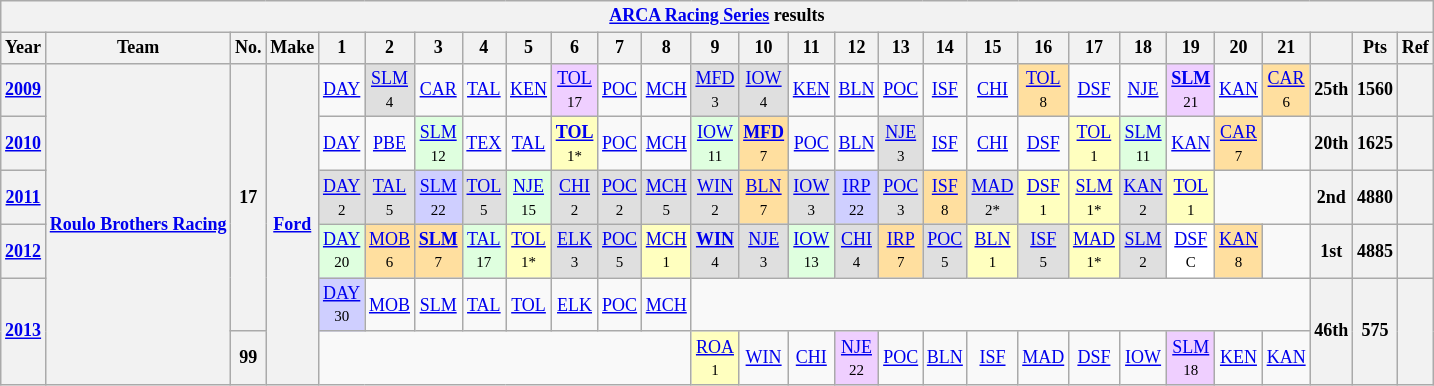<table class="wikitable" style="text-align:center; font-size:75%">
<tr>
<th colspan=45><a href='#'>ARCA Racing Series</a> results</th>
</tr>
<tr>
<th>Year</th>
<th>Team</th>
<th>No.</th>
<th>Make</th>
<th>1</th>
<th>2</th>
<th>3</th>
<th>4</th>
<th>5</th>
<th>6</th>
<th>7</th>
<th>8</th>
<th>9</th>
<th>10</th>
<th>11</th>
<th>12</th>
<th>13</th>
<th>14</th>
<th>15</th>
<th>16</th>
<th>17</th>
<th>18</th>
<th>19</th>
<th>20</th>
<th>21</th>
<th></th>
<th>Pts</th>
<th>Ref</th>
</tr>
<tr>
<th><a href='#'>2009</a></th>
<th rowspan=6><a href='#'>Roulo Brothers Racing</a></th>
<th rowspan=5>17</th>
<th rowspan=6><a href='#'>Ford</a></th>
<td><a href='#'>DAY</a></td>
<td style="background:#DFDFDF;"><a href='#'>SLM</a><br><small>4</small></td>
<td><a href='#'>CAR</a></td>
<td><a href='#'>TAL</a></td>
<td><a href='#'>KEN</a></td>
<td style="background:#EFCFFF;"><a href='#'>TOL</a><br><small>17</small></td>
<td><a href='#'>POC</a></td>
<td><a href='#'>MCH</a></td>
<td style="background:#DFDFDF;"><a href='#'>MFD</a><br><small>3</small></td>
<td style="background:#DFDFDF;"><a href='#'>IOW</a><br><small>4</small></td>
<td><a href='#'>KEN</a></td>
<td><a href='#'>BLN</a></td>
<td><a href='#'>POC</a></td>
<td><a href='#'>ISF</a></td>
<td><a href='#'>CHI</a></td>
<td style="background:#FFDF9F;"><a href='#'>TOL</a><br><small>8</small></td>
<td><a href='#'>DSF</a></td>
<td><a href='#'>NJE</a></td>
<td style="background:#EFCFFF;"><strong><a href='#'>SLM</a></strong><br><small>21</small></td>
<td><a href='#'>KAN</a></td>
<td style="background:#FFDF9F;"><a href='#'>CAR</a><br><small>6</small></td>
<th>25th</th>
<th>1560</th>
<th></th>
</tr>
<tr>
<th><a href='#'>2010</a></th>
<td><a href='#'>DAY</a></td>
<td><a href='#'>PBE</a></td>
<td style="background:#DFFFDF;"><a href='#'>SLM</a><br><small>12</small></td>
<td><a href='#'>TEX</a></td>
<td><a href='#'>TAL</a></td>
<td style="background:#FFFFBF;"><strong><a href='#'>TOL</a></strong><br><small>1*</small></td>
<td><a href='#'>POC</a></td>
<td><a href='#'>MCH</a></td>
<td style="background:#DFFFDF;"><a href='#'>IOW</a><br><small>11</small></td>
<td style="background:#FFDF9F;"><strong><a href='#'>MFD</a></strong><br><small>7</small></td>
<td><a href='#'>POC</a></td>
<td><a href='#'>BLN</a></td>
<td style="background:#DFDFDF;"><a href='#'>NJE</a><br><small>3</small></td>
<td><a href='#'>ISF</a></td>
<td><a href='#'>CHI</a></td>
<td><a href='#'>DSF</a></td>
<td style="background:#FFFFBF;"><a href='#'>TOL</a><br><small>1</small></td>
<td style="background:#DFFFDF;"><a href='#'>SLM</a><br><small>11</small></td>
<td><a href='#'>KAN</a></td>
<td style="background:#FFDF9F;"><a href='#'>CAR</a><br><small>7</small></td>
<td></td>
<th>20th</th>
<th>1625</th>
<th></th>
</tr>
<tr>
<th><a href='#'>2011</a></th>
<td style="background:#DFDFDF;"><a href='#'>DAY</a><br><small>2</small></td>
<td style="background:#DFDFDF;"><a href='#'>TAL</a><br><small>5</small></td>
<td style="background:#CFCFFF;"><a href='#'>SLM</a><br><small>22</small></td>
<td style="background:#DFDFDF;"><a href='#'>TOL</a><br><small>5</small></td>
<td style="background:#DFFFDF;"><a href='#'>NJE</a><br><small>15</small></td>
<td style="background:#DFDFDF;"><a href='#'>CHI</a><br><small>2</small></td>
<td style="background:#DFDFDF;"><a href='#'>POC</a><br><small>2</small></td>
<td style="background:#DFDFDF;"><a href='#'>MCH</a><br><small>5</small></td>
<td style="background:#DFDFDF;"><a href='#'>WIN</a><br><small>2</small></td>
<td style="background:#FFDF9F;"><a href='#'>BLN</a><br><small>7</small></td>
<td style="background:#DFDFDF;"><a href='#'>IOW</a><br><small>3</small></td>
<td style="background:#CFCFFF;"><a href='#'>IRP</a><br><small>22</small></td>
<td style="background:#DFDFDF;"><a href='#'>POC</a><br><small>3</small></td>
<td style="background:#FFDF9F;"><a href='#'>ISF</a><br><small>8</small></td>
<td style="background:#DFDFDF;"><a href='#'>MAD</a><br><small>2*</small></td>
<td style="background:#FFFFBF;"><a href='#'>DSF</a><br><small>1</small></td>
<td style="background:#FFFFBF;"><a href='#'>SLM</a><br><small>1*</small></td>
<td style="background:#DFDFDF;"><a href='#'>KAN</a><br><small>2</small></td>
<td style="background:#FFFFBF;"><a href='#'>TOL</a><br><small>1</small></td>
<td colspan=2></td>
<th>2nd</th>
<th>4880</th>
<th></th>
</tr>
<tr>
<th><a href='#'>2012</a></th>
<td style="background:#DFFFDF;"><a href='#'>DAY</a><br><small>20</small></td>
<td style="background:#FFDF9F;"><a href='#'>MOB</a><br><small>6</small></td>
<td style="background:#FFDF9F;"><strong><a href='#'>SLM</a></strong><br><small>7</small></td>
<td style="background:#DFFFDF;"><a href='#'>TAL</a><br><small>17</small></td>
<td style="background:#FFFFBF;"><a href='#'>TOL</a><br><small>1*</small></td>
<td style="background:#DFDFDF;"><a href='#'>ELK</a><br><small>3</small></td>
<td style="background:#DFDFDF;"><a href='#'>POC</a><br><small>5</small></td>
<td style="background:#FFFFBF;"><a href='#'>MCH</a><br><small>1</small></td>
<td style="background:#DFDFDF;"><strong><a href='#'>WIN</a></strong><br><small>4</small></td>
<td style="background:#DFDFDF;"><a href='#'>NJE</a><br><small>3</small></td>
<td style="background:#DFFFDF;"><a href='#'>IOW</a><br><small>13</small></td>
<td style="background:#DFDFDF;"><a href='#'>CHI</a><br><small>4</small></td>
<td style="background:#FFDF9F;"><a href='#'>IRP</a><br><small>7</small></td>
<td style="background:#DFDFDF;"><a href='#'>POC</a><br><small>5</small></td>
<td style="background:#FFFFBF;"><a href='#'>BLN</a><br><small>1</small></td>
<td style="background:#DFDFDF;"><a href='#'>ISF</a><br><small>5</small></td>
<td style="background:#FFFFBF;"><a href='#'>MAD</a><br><small>1*</small></td>
<td style="background:#DFDFDF;"><a href='#'>SLM</a><br><small>2</small></td>
<td style="background:#FFFFFF;"><a href='#'>DSF</a><br><small>C</small></td>
<td style="background:#FFDF9F;"><a href='#'>KAN</a><br><small>8</small></td>
<td></td>
<th>1st</th>
<th>4885</th>
<th></th>
</tr>
<tr>
<th rowspan=2><a href='#'>2013</a></th>
<td style="background:#CFCFFF;"><a href='#'>DAY</a><br><small>30</small></td>
<td><a href='#'>MOB</a></td>
<td><a href='#'>SLM</a></td>
<td><a href='#'>TAL</a></td>
<td><a href='#'>TOL</a></td>
<td><a href='#'>ELK</a></td>
<td><a href='#'>POC</a></td>
<td><a href='#'>MCH</a></td>
<td colspan=13></td>
<th rowspan=2>46th</th>
<th rowspan=2>575</th>
<th rowspan=2></th>
</tr>
<tr>
<th>99</th>
<td colspan=8></td>
<td style="background:#FFFFBF;"><a href='#'>ROA</a><br><small>1</small></td>
<td><a href='#'>WIN</a></td>
<td><a href='#'>CHI</a></td>
<td style="background:#EFCFFF;"><a href='#'>NJE</a><br><small>22</small></td>
<td><a href='#'>POC</a></td>
<td><a href='#'>BLN</a></td>
<td><a href='#'>ISF</a></td>
<td><a href='#'>MAD</a></td>
<td><a href='#'>DSF</a></td>
<td><a href='#'>IOW</a></td>
<td style="background:#EFCFFF;"><a href='#'>SLM</a><br><small>18</small></td>
<td><a href='#'>KEN</a></td>
<td><a href='#'>KAN</a></td>
</tr>
</table>
